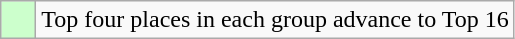<table class="wikitable">
<tr>
<td style="background: #ccffcc;">    </td>
<td>Top four places in each group advance to Top 16</td>
</tr>
</table>
